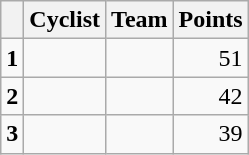<table class="wikitable">
<tr>
<th></th>
<th>Cyclist</th>
<th>Team</th>
<th>Points</th>
</tr>
<tr>
<td><strong>1</strong></td>
<td></td>
<td></td>
<td align=right>51</td>
</tr>
<tr>
<td><strong>2</strong></td>
<td></td>
<td></td>
<td align=right>42</td>
</tr>
<tr>
<td><strong>3</strong></td>
<td></td>
<td></td>
<td align=right>39</td>
</tr>
</table>
